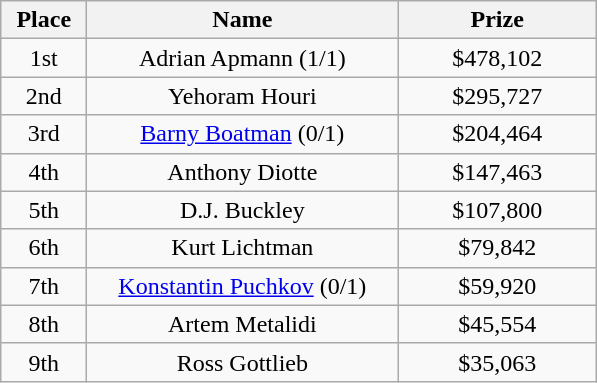<table class="wikitable">
<tr>
<th width="50">Place</th>
<th width="200">Name</th>
<th width="125">Prize</th>
</tr>
<tr>
<td align = "center">1st</td>
<td align = "center">Adrian Apmann (1/1)</td>
<td align = "center">$478,102</td>
</tr>
<tr>
<td align = "center">2nd</td>
<td align = "center">Yehoram Houri</td>
<td align = "center">$295,727</td>
</tr>
<tr>
<td align = "center">3rd</td>
<td align = "center"><a href='#'>Barny Boatman</a> (0/1)</td>
<td align = "center">$204,464</td>
</tr>
<tr>
<td align = "center">4th</td>
<td align = "center">Anthony Diotte</td>
<td align = "center">$147,463</td>
</tr>
<tr>
<td align = "center">5th</td>
<td align = "center">D.J. Buckley</td>
<td align = "center">$107,800</td>
</tr>
<tr>
<td align = "center">6th</td>
<td align = "center">Kurt Lichtman</td>
<td align = "center">$79,842</td>
</tr>
<tr>
<td align = "center">7th</td>
<td align = "center"><a href='#'>Konstantin Puchkov</a> (0/1)</td>
<td align = "center">$59,920</td>
</tr>
<tr>
<td align = "center">8th</td>
<td align = "center">Artem Metalidi</td>
<td align = "center">$45,554</td>
</tr>
<tr>
<td align = "center">9th</td>
<td align = "center">Ross Gottlieb</td>
<td align = "center">$35,063</td>
</tr>
</table>
